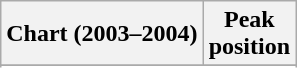<table class="wikitable sortable">
<tr>
<th>Chart (2003–2004)</th>
<th>Peak<br>position</th>
</tr>
<tr>
</tr>
<tr>
</tr>
<tr>
</tr>
<tr>
</tr>
<tr>
</tr>
<tr>
</tr>
<tr>
</tr>
<tr>
</tr>
<tr>
</tr>
<tr>
</tr>
<tr>
</tr>
<tr>
</tr>
<tr>
</tr>
<tr>
</tr>
<tr>
</tr>
<tr>
</tr>
</table>
